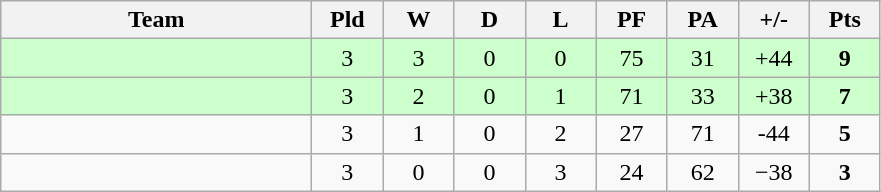<table class="wikitable" style="text-align: center;">
<tr>
<th width="200">Team</th>
<th width="40">Pld</th>
<th width="40">W</th>
<th width="40">D</th>
<th width="40">L</th>
<th width="40">PF</th>
<th width="40">PA</th>
<th width="40">+/-</th>
<th width="40">Pts</th>
</tr>
<tr bgcolor=ccffcc>
<td align=left></td>
<td>3</td>
<td>3</td>
<td>0</td>
<td>0</td>
<td>75</td>
<td>31</td>
<td>+44</td>
<td><strong>9</strong></td>
</tr>
<tr bgcolor=ccffcc>
<td align=left></td>
<td>3</td>
<td>2</td>
<td>0</td>
<td>1</td>
<td>71</td>
<td>33</td>
<td>+38</td>
<td><strong>7</strong></td>
</tr>
<tr>
<td align=left></td>
<td>3</td>
<td>1</td>
<td>0</td>
<td>2</td>
<td>27</td>
<td>71</td>
<td>-44</td>
<td><strong>5</strong></td>
</tr>
<tr>
<td align=left></td>
<td>3</td>
<td>0</td>
<td>0</td>
<td>3</td>
<td>24</td>
<td>62</td>
<td>−38</td>
<td><strong>3</strong></td>
</tr>
</table>
